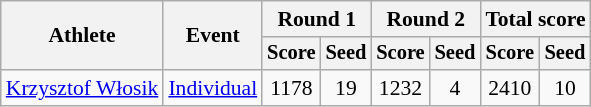<table class="wikitable" style="font-size:90%">
<tr>
<th rowspan="2">Athlete</th>
<th rowspan="2">Event</th>
<th colspan="2">Round 1</th>
<th colspan="2">Round 2</th>
<th colspan="2">Total score</th>
</tr>
<tr style="font-size:95%">
<th>Score</th>
<th>Seed</th>
<th>Score</th>
<th>Seed</th>
<th>Score</th>
<th>Seed</th>
</tr>
<tr align=center>
<td align=left><a href='#'>Krzysztof Włosik</a></td>
<td style="text-align:left;"><a href='#'>Individual</a></td>
<td>1178</td>
<td>19</td>
<td>1232</td>
<td>4</td>
<td>2410</td>
<td>10</td>
</tr>
</table>
